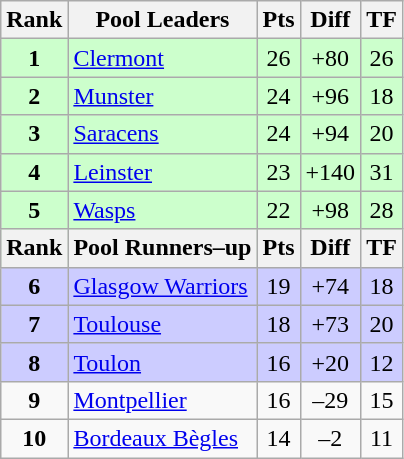<table class="wikitable" style="text-align: center;">
<tr>
<th>Rank</th>
<th>Pool Leaders</th>
<th>Pts</th>
<th>Diff</th>
<th>TF</th>
</tr>
<tr bgcolor="#ccffcc">
<td><strong>1</strong></td>
<td align=left> <a href='#'>Clermont</a></td>
<td>26</td>
<td>+80</td>
<td>26</td>
</tr>
<tr bgcolor="#ccffcc">
<td><strong>2</strong></td>
<td align=left> <a href='#'>Munster</a></td>
<td>24</td>
<td>+96</td>
<td>18</td>
</tr>
<tr bgcolor="#ccffcc">
<td><strong>3</strong></td>
<td align=left> <a href='#'>Saracens</a></td>
<td>24</td>
<td>+94</td>
<td>20</td>
</tr>
<tr bgcolor="#ccffcc">
<td><strong>4</strong></td>
<td align=left> <a href='#'>Leinster</a></td>
<td>23</td>
<td>+140</td>
<td>31</td>
</tr>
<tr bgcolor="#ccffcc">
<td><strong>5</strong></td>
<td align=left> <a href='#'>Wasps</a></td>
<td>22</td>
<td>+98</td>
<td>28</td>
</tr>
<tr bgcolor="#ccffcc">
<th>Rank</th>
<th>Pool Runners–up</th>
<th>Pts</th>
<th>Diff</th>
<th>TF</th>
</tr>
<tr bgcolor="#ccccff">
<td><strong>6</strong></td>
<td align=left> <a href='#'>Glasgow Warriors</a></td>
<td>19</td>
<td>+74</td>
<td>18</td>
</tr>
<tr bgcolor="#ccccff">
<td><strong>7</strong></td>
<td align=left> <a href='#'>Toulouse</a></td>
<td>18</td>
<td>+73</td>
<td>20</td>
</tr>
<tr bgcolor="#ccccff">
<td><strong>8</strong></td>
<td align=left> <a href='#'>Toulon</a></td>
<td>16</td>
<td>+20</td>
<td>12</td>
</tr>
<tr>
<td><strong>9</strong></td>
<td align=left> <a href='#'>Montpellier</a></td>
<td>16</td>
<td>–29</td>
<td>15</td>
</tr>
<tr>
<td><strong>10</strong></td>
<td align=left> <a href='#'>Bordeaux Bègles</a></td>
<td>14</td>
<td>–2</td>
<td>11</td>
</tr>
</table>
